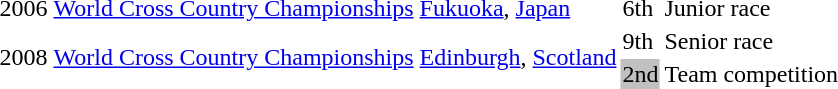<table>
<tr>
<td>2006</td>
<td><a href='#'>World Cross Country Championships</a></td>
<td><a href='#'>Fukuoka</a>, <a href='#'>Japan</a></td>
<td>6th</td>
<td>Junior race</td>
</tr>
<tr>
<td rowspan=2>2008</td>
<td rowspan=2><a href='#'>World Cross Country Championships</a></td>
<td rowspan=2><a href='#'>Edinburgh</a>, <a href='#'>Scotland</a></td>
<td>9th</td>
<td>Senior race</td>
</tr>
<tr>
<td bgcolor="silver">2nd</td>
<td>Team competition</td>
</tr>
</table>
